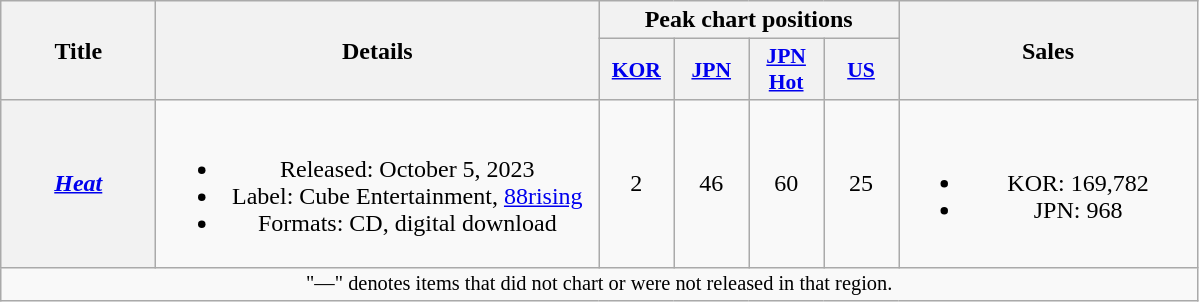<table class="wikitable plainrowheaders" style="text-align:center">
<tr>
<th scope="col" rowspan="2" style="width:6em">Title</th>
<th scope="col" rowspan="2" style="width:18em">Details</th>
<th scope="col" colspan="4">Peak chart positions</th>
<th scope="col" rowspan="2" style="width:12em">Sales</th>
</tr>
<tr>
<th scope="col" style="width:3em;font-size:90%"><a href='#'>KOR</a><br></th>
<th scope="col" style="width:3em;font-size:90%"><a href='#'>JPN</a><br></th>
<th scope="col" style="width:3em;font-size:90%"><a href='#'>JPN Hot</a><br></th>
<th scope="col" style="width:3em;font-size:90%"><a href='#'>US</a><br></th>
</tr>
<tr>
<th scope="row"><em><a href='#'>Heat</a></em></th>
<td><br><ul><li>Released: October 5, 2023</li><li>Label: Cube Entertainment, <a href='#'>88rising</a></li><li>Formats: CD, digital download</li></ul></td>
<td>2</td>
<td>46</td>
<td>60</td>
<td>25</td>
<td><br><ul><li>KOR: 169,782</li><li>JPN: 968</li></ul></td>
</tr>
<tr>
<td colspan="7" style="font-size:85%">"—" denotes items that did not chart or were not released in that region.</td>
</tr>
</table>
